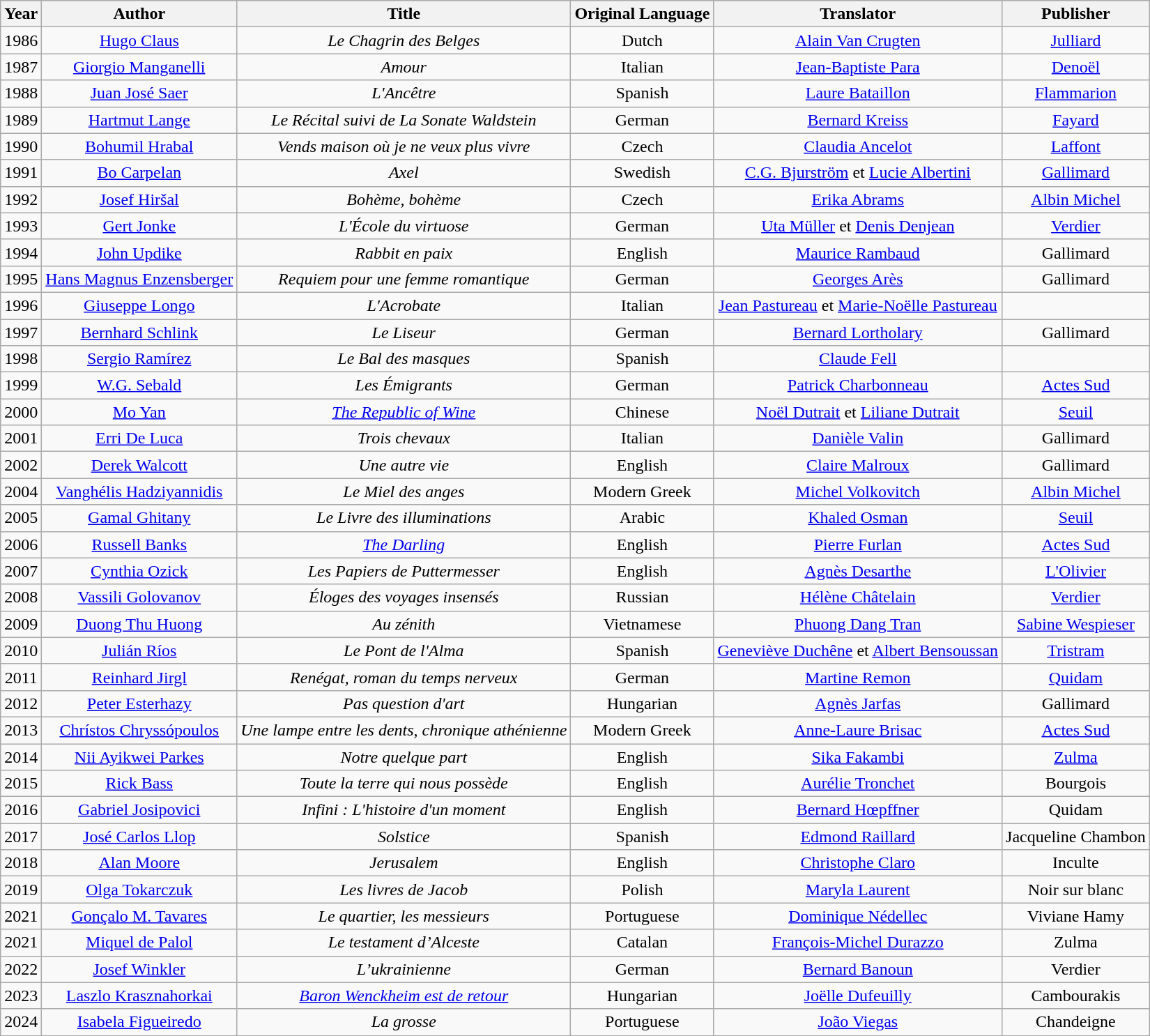<table class="wikitable" style="text-align:center">
<tr>
<th>Year</th>
<th>Author</th>
<th>Title</th>
<th>Original Language</th>
<th>Translator</th>
<th>Publisher</th>
</tr>
<tr>
<td>1986</td>
<td><a href='#'>Hugo Claus</a></td>
<td><em>Le Chagrin des Belges</em></td>
<td>Dutch</td>
<td><a href='#'>Alain Van Crugten</a></td>
<td><a href='#'>Julliard</a></td>
</tr>
<tr>
<td>1987</td>
<td><a href='#'>Giorgio Manganelli</a></td>
<td><em>Amour</em></td>
<td>Italian</td>
<td><a href='#'>Jean-Baptiste Para</a></td>
<td><a href='#'>Denoël</a></td>
</tr>
<tr>
<td>1988</td>
<td><a href='#'>Juan José Saer</a></td>
<td><em>L'Ancêtre</em></td>
<td>Spanish</td>
<td><a href='#'>Laure Bataillon</a></td>
<td><a href='#'>Flammarion</a></td>
</tr>
<tr>
<td>1989</td>
<td><a href='#'>Hartmut Lange</a></td>
<td><em>Le Récital suivi de La Sonate Waldstein</em></td>
<td>German</td>
<td><a href='#'>Bernard Kreiss</a></td>
<td><a href='#'>Fayard</a></td>
</tr>
<tr>
<td>1990</td>
<td><a href='#'>Bohumil Hrabal</a></td>
<td><em>Vends maison où je ne veux plus vivre</em></td>
<td>Czech</td>
<td><a href='#'>Claudia Ancelot</a></td>
<td><a href='#'>Laffont</a></td>
</tr>
<tr>
<td>1991</td>
<td><a href='#'>Bo Carpelan</a></td>
<td><em>Axel</em></td>
<td>Swedish</td>
<td><a href='#'>C.G. Bjurström</a> et <a href='#'>Lucie Albertini</a></td>
<td><a href='#'>Gallimard</a></td>
</tr>
<tr>
<td>1992</td>
<td><a href='#'>Josef Hiršal</a></td>
<td><em>Bohème, bohème</em></td>
<td>Czech</td>
<td><a href='#'>Erika Abrams</a></td>
<td><a href='#'>Albin Michel</a></td>
</tr>
<tr>
<td>1993</td>
<td><a href='#'>Gert Jonke</a></td>
<td><em>L'École du virtuose</em></td>
<td>German</td>
<td><a href='#'>Uta Müller</a> et <a href='#'>Denis Denjean</a></td>
<td><a href='#'>Verdier</a></td>
</tr>
<tr>
<td>1994</td>
<td><a href='#'>John Updike</a></td>
<td><em>Rabbit en paix</em></td>
<td>English</td>
<td><a href='#'>Maurice Rambaud</a></td>
<td>Gallimard</td>
</tr>
<tr>
<td>1995</td>
<td><a href='#'>Hans Magnus Enzensberger</a></td>
<td><em>Requiem pour une femme romantique</em></td>
<td>German</td>
<td><a href='#'>Georges Arès</a></td>
<td>Gallimard</td>
</tr>
<tr>
<td>1996</td>
<td><a href='#'>Giuseppe Longo</a></td>
<td><em>L'Acrobate</em></td>
<td>Italian</td>
<td><a href='#'>Jean Pastureau</a> et <a href='#'>Marie-Noëlle Pastureau</a></td>
<td></td>
</tr>
<tr>
<td>1997</td>
<td><a href='#'>Bernhard Schlink</a></td>
<td><em>Le Liseur</em></td>
<td>German</td>
<td><a href='#'>Bernard Lortholary</a></td>
<td>Gallimard</td>
</tr>
<tr>
<td>1998</td>
<td><a href='#'>Sergio Ramírez</a></td>
<td><em>Le Bal des masques</em></td>
<td>Spanish</td>
<td><a href='#'>Claude Fell</a></td>
<td></td>
</tr>
<tr>
<td>1999</td>
<td><a href='#'>W.G. Sebald</a></td>
<td><em>Les Émigrants</em></td>
<td>German</td>
<td><a href='#'>Patrick Charbonneau</a></td>
<td><a href='#'>Actes Sud</a></td>
</tr>
<tr>
<td>2000</td>
<td><a href='#'>Mo Yan</a></td>
<td><em><a href='#'>The Republic of Wine</a></em></td>
<td>Chinese</td>
<td><a href='#'>Noël Dutrait</a> et <a href='#'>Liliane Dutrait</a></td>
<td><a href='#'>Seuil</a></td>
</tr>
<tr>
<td>2001</td>
<td><a href='#'>Erri De Luca</a></td>
<td><em>Trois chevaux</em></td>
<td>Italian</td>
<td><a href='#'>Danièle Valin</a></td>
<td>Gallimard</td>
</tr>
<tr>
<td>2002</td>
<td><a href='#'>Derek Walcott</a></td>
<td><em>Une autre vie</em></td>
<td>English</td>
<td><a href='#'>Claire Malroux</a></td>
<td>Gallimard</td>
</tr>
<tr>
<td>2004</td>
<td><a href='#'>Vanghélis Hadziyannidis</a></td>
<td><em>Le Miel des anges</em></td>
<td>Modern Greek</td>
<td><a href='#'>Michel Volkovitch</a></td>
<td><a href='#'>Albin Michel</a></td>
</tr>
<tr>
<td>2005</td>
<td><a href='#'>Gamal Ghitany</a></td>
<td><em>Le Livre des illuminations</em></td>
<td>Arabic</td>
<td><a href='#'>Khaled Osman</a></td>
<td><a href='#'>Seuil</a></td>
</tr>
<tr>
<td>2006</td>
<td><a href='#'>Russell Banks</a></td>
<td><em><a href='#'>The Darling</a></em></td>
<td>English</td>
<td><a href='#'>Pierre Furlan</a></td>
<td><a href='#'>Actes Sud</a></td>
</tr>
<tr>
<td>2007</td>
<td><a href='#'>Cynthia Ozick</a></td>
<td><em>Les Papiers de Puttermesser</em></td>
<td>English</td>
<td><a href='#'>Agnès Desarthe</a></td>
<td><a href='#'>L'Olivier</a></td>
</tr>
<tr>
<td>2008</td>
<td><a href='#'>Vassili Golovanov</a></td>
<td><em>Éloges des voyages insensés</em></td>
<td>Russian</td>
<td><a href='#'>Hélène Châtelain</a></td>
<td><a href='#'>Verdier</a></td>
</tr>
<tr>
<td>2009</td>
<td><a href='#'>Duong Thu Huong</a></td>
<td><em>Au zénith</em></td>
<td>Vietnamese</td>
<td><a href='#'>Phuong Dang Tran</a></td>
<td><a href='#'>Sabine Wespieser</a></td>
</tr>
<tr>
<td>2010</td>
<td><a href='#'>Julián Ríos</a></td>
<td><em>Le Pont de l'Alma</em></td>
<td>Spanish</td>
<td><a href='#'>Geneviève Duchêne</a> et <a href='#'>Albert Bensoussan</a></td>
<td><a href='#'>Tristram</a></td>
</tr>
<tr>
<td>2011</td>
<td><a href='#'>Reinhard Jirgl</a></td>
<td><em>Renégat, roman du temps nerveux</em></td>
<td>German</td>
<td><a href='#'>Martine Remon</a></td>
<td><a href='#'>Quidam</a></td>
</tr>
<tr>
<td>2012</td>
<td><a href='#'>Peter Esterhazy</a></td>
<td><em>Pas question d'art</em></td>
<td>Hungarian</td>
<td><a href='#'>Agnès Jarfas</a></td>
<td>Gallimard</td>
</tr>
<tr>
<td>2013</td>
<td><a href='#'>Chrístos Chryssópoulos</a></td>
<td><em>Une lampe entre les dents, chronique athénienne</em></td>
<td>Modern Greek</td>
<td><a href='#'>Anne-Laure Brisac</a></td>
<td><a href='#'>Actes Sud</a></td>
</tr>
<tr>
<td>2014</td>
<td><a href='#'>Nii Ayikwei Parkes</a></td>
<td><em>Notre quelque part</em></td>
<td>English</td>
<td><a href='#'>Sika Fakambi</a></td>
<td><a href='#'>Zulma</a></td>
</tr>
<tr>
<td>2015</td>
<td><a href='#'>Rick Bass</a></td>
<td><em>Toute la terre qui nous possède</em></td>
<td>English</td>
<td><a href='#'>Aurélie Tronchet</a></td>
<td>Bourgois</td>
</tr>
<tr>
<td>2016</td>
<td><a href='#'>Gabriel Josipovici</a></td>
<td><em>Infini : L'histoire d'un moment</em></td>
<td>English</td>
<td><a href='#'>Bernard Hœpffner</a></td>
<td>Quidam</td>
</tr>
<tr>
<td>2017</td>
<td><a href='#'>José Carlos Llop</a></td>
<td><em>Solstice</em></td>
<td>Spanish</td>
<td><a href='#'>Edmond Raillard</a></td>
<td>Jacqueline Chambon</td>
</tr>
<tr>
<td>2018</td>
<td><a href='#'>Alan Moore</a></td>
<td><em>Jerusalem</em></td>
<td>English</td>
<td><a href='#'>Christophe Claro</a></td>
<td>Inculte</td>
</tr>
<tr>
<td>2019</td>
<td><a href='#'>Olga Tokarczuk</a></td>
<td><em>Les livres de Jacob</em></td>
<td>Polish</td>
<td><a href='#'>Maryla Laurent</a></td>
<td>Noir sur blanc</td>
</tr>
<tr>
<td>2021</td>
<td><a href='#'>Gonçalo M. Tavares</a></td>
<td><em>Le quartier, les messieurs</em></td>
<td>Portuguese</td>
<td><a href='#'>Dominique Nédellec</a></td>
<td>Viviane Hamy</td>
</tr>
<tr>
<td>2021</td>
<td><a href='#'>Miquel de Palol</a></td>
<td><em>Le testament d’Alceste</em></td>
<td>Catalan</td>
<td><a href='#'>François-Michel Durazzo</a></td>
<td>Zulma</td>
</tr>
<tr>
<td>2022</td>
<td><a href='#'>Josef Winkler</a></td>
<td><em>L’ukrainienne</em></td>
<td>German</td>
<td><a href='#'>Bernard Banoun</a></td>
<td>Verdier</td>
</tr>
<tr>
<td>2023</td>
<td><a href='#'>Laszlo Krasznahorkai</a></td>
<td><em><a href='#'> Baron Wenckheim est de retour</a></em></td>
<td>Hungarian</td>
<td><a href='#'>Joëlle Dufeuilly</a></td>
<td>Cambourakis</td>
</tr>
<tr>
<td>2024</td>
<td><a href='#'>Isabela Figueiredo</a></td>
<td><em>La grosse</em></td>
<td>Portuguese</td>
<td><a href='#'>João Viegas</a></td>
<td>Chandeigne</td>
</tr>
</table>
